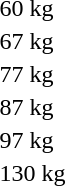<table>
<tr>
<td rowspan=2>60 kg<br></td>
<td rowspan=2></td>
<td rowspan=2></td>
<td></td>
</tr>
<tr>
<td></td>
</tr>
<tr>
<td rowspan=2>67 kg<br></td>
<td rowspan=2></td>
<td rowspan=2></td>
<td></td>
</tr>
<tr>
<td></td>
</tr>
<tr>
<td rowspan=2>77 kg<br></td>
<td rowspan=2></td>
<td rowspan=2></td>
<td></td>
</tr>
<tr>
<td></td>
</tr>
<tr>
<td rowspan=2>87 kg<br></td>
<td rowspan=2></td>
<td rowspan=2></td>
<td></td>
</tr>
<tr>
<td></td>
</tr>
<tr>
<td rowspan=2>97 kg<br></td>
<td rowspan=2></td>
<td rowspan=2></td>
<td></td>
</tr>
<tr>
<td></td>
</tr>
<tr>
<td rowspan=2>130 kg<br></td>
<td rowspan=2></td>
<td rowspan=2></td>
<td></td>
</tr>
<tr>
<td></td>
</tr>
</table>
